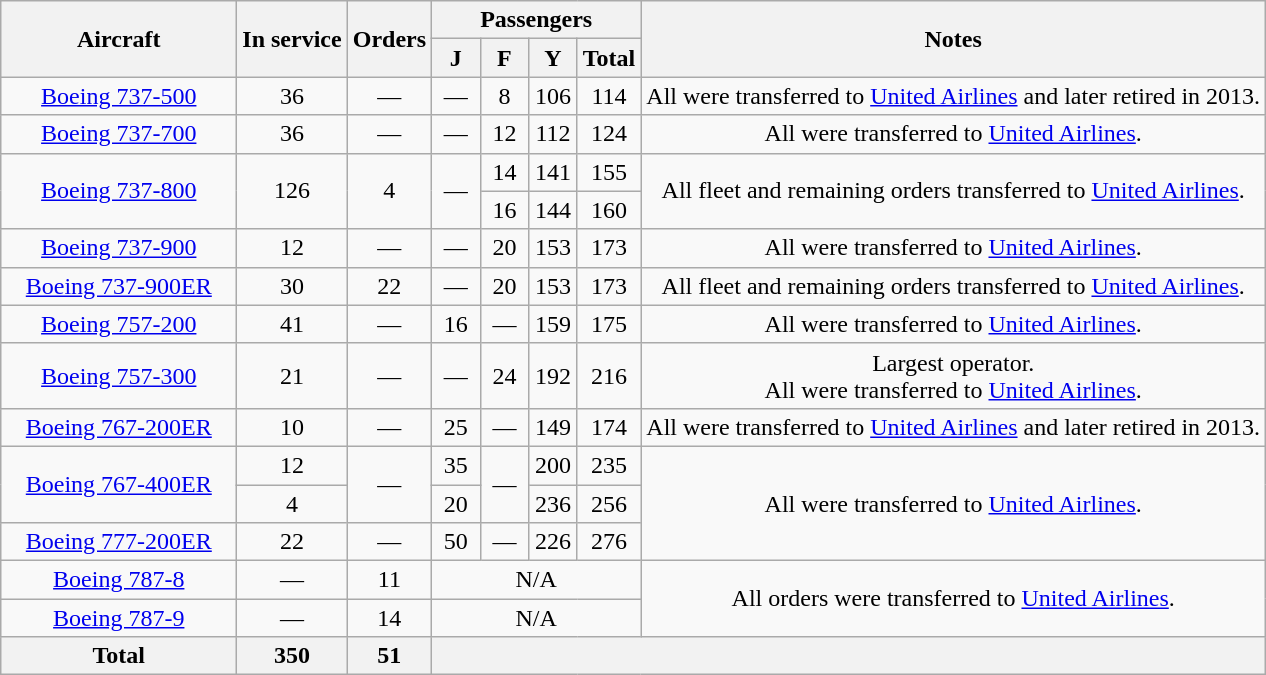<table class="wikitable" style="text-align:center">
<tr>
<th rowspan=2 style="width:150px">Aircraft</th>
<th rowspan=2>In service</th>
<th rowspan=2>Orders</th>
<th colspan=4>Passengers</th>
<th rowspan=2>Notes</th>
</tr>
<tr>
<th style="width:25px;"><abbr>J</abbr></th>
<th style="width:25px;"><abbr>F</abbr></th>
<th style="width:25px;"><abbr>Y</abbr></th>
<th style="width:25px;">Total</th>
</tr>
<tr>
<td><a href='#'>Boeing 737-500</a></td>
<td>36</td>
<td>—</td>
<td>—</td>
<td>8</td>
<td>106</td>
<td>114</td>
<td>All were transferred to <a href='#'>United Airlines</a> and later retired in 2013.</td>
</tr>
<tr>
<td><a href='#'>Boeing 737-700</a></td>
<td>36</td>
<td>—</td>
<td>—</td>
<td>12</td>
<td>112</td>
<td>124</td>
<td>All were transferred to <a href='#'>United Airlines</a>.</td>
</tr>
<tr>
<td rowspan=2><a href='#'>Boeing 737-800</a></td>
<td rowspan=2>126</td>
<td rowspan=2>4</td>
<td rowspan=2>—</td>
<td>14</td>
<td>141</td>
<td>155</td>
<td rowspan=2>All fleet and remaining orders transferred to <a href='#'>United Airlines</a>.</td>
</tr>
<tr>
<td>16</td>
<td>144</td>
<td>160</td>
</tr>
<tr>
<td><a href='#'>Boeing 737-900</a></td>
<td>12</td>
<td>—</td>
<td>—</td>
<td>20</td>
<td>153</td>
<td>173</td>
<td>All were transferred to <a href='#'>United Airlines</a>.</td>
</tr>
<tr>
<td><a href='#'>Boeing 737-900ER</a></td>
<td>30</td>
<td>22</td>
<td>—</td>
<td>20</td>
<td>153</td>
<td>173</td>
<td>All fleet and remaining orders transferred to <a href='#'>United Airlines</a>.</td>
</tr>
<tr>
<td><a href='#'>Boeing 757-200</a></td>
<td>41</td>
<td>—</td>
<td>16</td>
<td>—</td>
<td>159</td>
<td>175</td>
<td>All were transferred to <a href='#'>United Airlines</a>.</td>
</tr>
<tr>
<td><a href='#'>Boeing 757-300</a></td>
<td>21</td>
<td>—</td>
<td>—</td>
<td>24</td>
<td>192</td>
<td>216</td>
<td>Largest operator.<br>All were transferred to <a href='#'>United Airlines</a>.</td>
</tr>
<tr>
<td><a href='#'>Boeing 767-200ER</a></td>
<td>10</td>
<td>—</td>
<td>25</td>
<td>—</td>
<td>149</td>
<td>174</td>
<td>All were transferred to <a href='#'>United Airlines</a> and later retired in 2013.</td>
</tr>
<tr>
<td rowspan=2><a href='#'>Boeing 767-400ER</a></td>
<td>12</td>
<td rowspan=2>—</td>
<td>35</td>
<td rowspan=2>—</td>
<td>200</td>
<td>235</td>
<td rowspan=3>All were transferred to <a href='#'>United Airlines</a>.</td>
</tr>
<tr>
<td>4</td>
<td>20</td>
<td>236</td>
<td>256</td>
</tr>
<tr>
<td><a href='#'>Boeing 777-200ER</a></td>
<td>22</td>
<td>—</td>
<td>50</td>
<td>—</td>
<td>226</td>
<td>276</td>
</tr>
<tr>
<td><a href='#'>Boeing 787-8</a></td>
<td>—</td>
<td>11</td>
<td colspan="4" class="unsortable" style="text-align:center"><abbr>N/A</abbr></td>
<td rowspan=2>All orders were transferred to <a href='#'>United Airlines</a>.</td>
</tr>
<tr>
<td><a href='#'>Boeing 787-9</a></td>
<td>—</td>
<td>14</td>
<td colspan="4" class="unsortable" style="text-align:center"><abbr>N/A</abbr></td>
</tr>
<tr>
<th>Total</th>
<th>350</th>
<th>51</th>
<th colspan="5"></th>
</tr>
</table>
